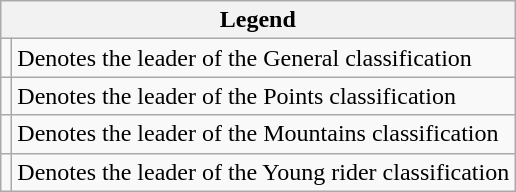<table class="wikitable">
<tr>
<th colspan=2>Legend</th>
</tr>
<tr>
<td></td>
<td>Denotes the leader of the General classification</td>
</tr>
<tr>
<td></td>
<td>Denotes the leader of the Points classification</td>
</tr>
<tr>
<td></td>
<td>Denotes the leader of the Mountains classification</td>
</tr>
<tr>
<td></td>
<td>Denotes the leader of the Young rider classification</td>
</tr>
</table>
